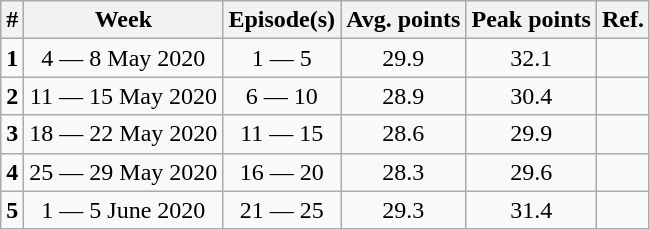<table class="wikitable" style="text-align:center;">
<tr>
<th>#</th>
<th>Week</th>
<th>Episode(s)</th>
<th>Avg. points</th>
<th>Peak points</th>
<th>Ref.</th>
</tr>
<tr>
<td><strong>1</strong></td>
<td>4 — 8 May  2020</td>
<td>1 — 5</td>
<td>29.9</td>
<td>32.1</td>
<td></td>
</tr>
<tr>
<td><strong>2</strong></td>
<td>11 — 15 May   2020</td>
<td>6 — 10</td>
<td>28.9</td>
<td>30.4</td>
<td></td>
</tr>
<tr>
<td><strong>3</strong></td>
<td>18 — 22 May   2020</td>
<td>11 — 15</td>
<td>28.6</td>
<td>29.9</td>
<td></td>
</tr>
<tr>
<td><strong>4</strong></td>
<td>25 — 29 May  2020</td>
<td>16 — 20</td>
<td>28.3</td>
<td>29.6</td>
<td></td>
</tr>
<tr>
<td><strong>5</strong></td>
<td>1 — 5 June  2020</td>
<td>21 — 25</td>
<td>29.3</td>
<td>31.4</td>
<td></td>
</tr>
</table>
